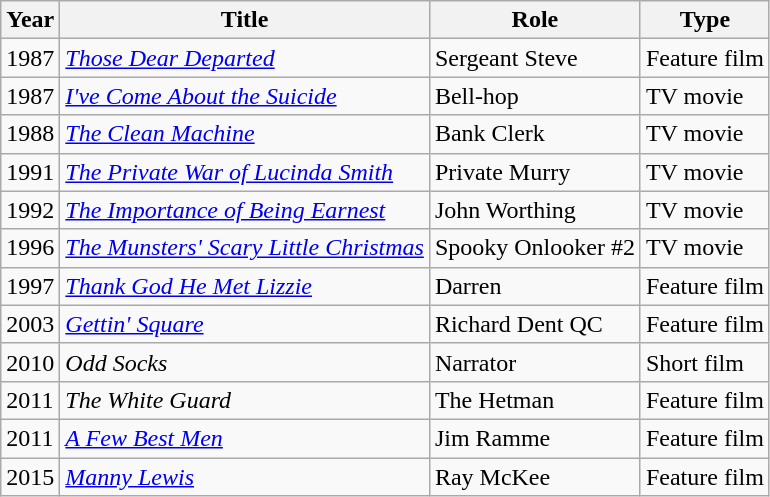<table class="wikitable sortable">
<tr>
<th>Year</th>
<th>Title</th>
<th>Role</th>
<th>Type</th>
</tr>
<tr>
<td>1987</td>
<td><em><a href='#'>Those Dear Departed</a></em></td>
<td>Sergeant Steve</td>
<td>Feature film</td>
</tr>
<tr>
<td>1987</td>
<td><em><a href='#'>I've Come About the Suicide</a></em></td>
<td>Bell-hop</td>
<td>TV movie</td>
</tr>
<tr>
<td>1988</td>
<td><em><a href='#'>The Clean Machine</a></em></td>
<td>Bank Clerk</td>
<td>TV movie</td>
</tr>
<tr>
<td>1991</td>
<td><em><a href='#'>The Private War of Lucinda Smith</a></em></td>
<td>Private Murry</td>
<td>TV movie</td>
</tr>
<tr>
<td>1992</td>
<td><em><a href='#'>The Importance of Being Earnest</a></em></td>
<td>John Worthing</td>
<td>TV movie</td>
</tr>
<tr>
<td>1996</td>
<td><em><a href='#'>The Munsters' Scary Little Christmas</a></em></td>
<td>Spooky Onlooker #2</td>
<td>TV movie</td>
</tr>
<tr>
<td>1997</td>
<td><em><a href='#'>Thank God He Met Lizzie</a></em></td>
<td>Darren</td>
<td>Feature film</td>
</tr>
<tr>
<td>2003</td>
<td><em><a href='#'>Gettin' Square</a></em></td>
<td>Richard Dent QC</td>
<td>Feature film</td>
</tr>
<tr>
<td>2010</td>
<td><em>Odd Socks</em></td>
<td>Narrator</td>
<td>Short film</td>
</tr>
<tr>
<td>2011</td>
<td><em>The White Guard</em></td>
<td>The Hetman</td>
<td>Feature film</td>
</tr>
<tr>
<td>2011</td>
<td><em><a href='#'>A Few Best Men</a></em></td>
<td>Jim Ramme</td>
<td>Feature film</td>
</tr>
<tr>
<td>2015</td>
<td><em><a href='#'>Manny Lewis</a></em></td>
<td>Ray McKee</td>
<td>Feature film</td>
</tr>
</table>
